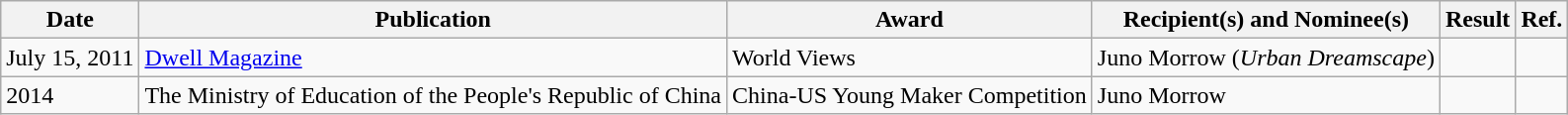<table class="wikitable sortable">
<tr>
<th>Date</th>
<th>Publication</th>
<th>Award</th>
<th>Recipient(s) and Nominee(s)</th>
<th>Result</th>
<th>Ref.</th>
</tr>
<tr>
<td>July 15, 2011</td>
<td><a href='#'>Dwell Magazine</a></td>
<td>World Views</td>
<td>Juno Morrow (<em>Urban Dreamscape</em>)</td>
<td></td>
<td></td>
</tr>
<tr>
<td>2014</td>
<td>The Ministry of Education of the People's Republic of China</td>
<td>China-US Young Maker Competition</td>
<td>Juno Morrow</td>
<td></td>
<td></td>
</tr>
</table>
